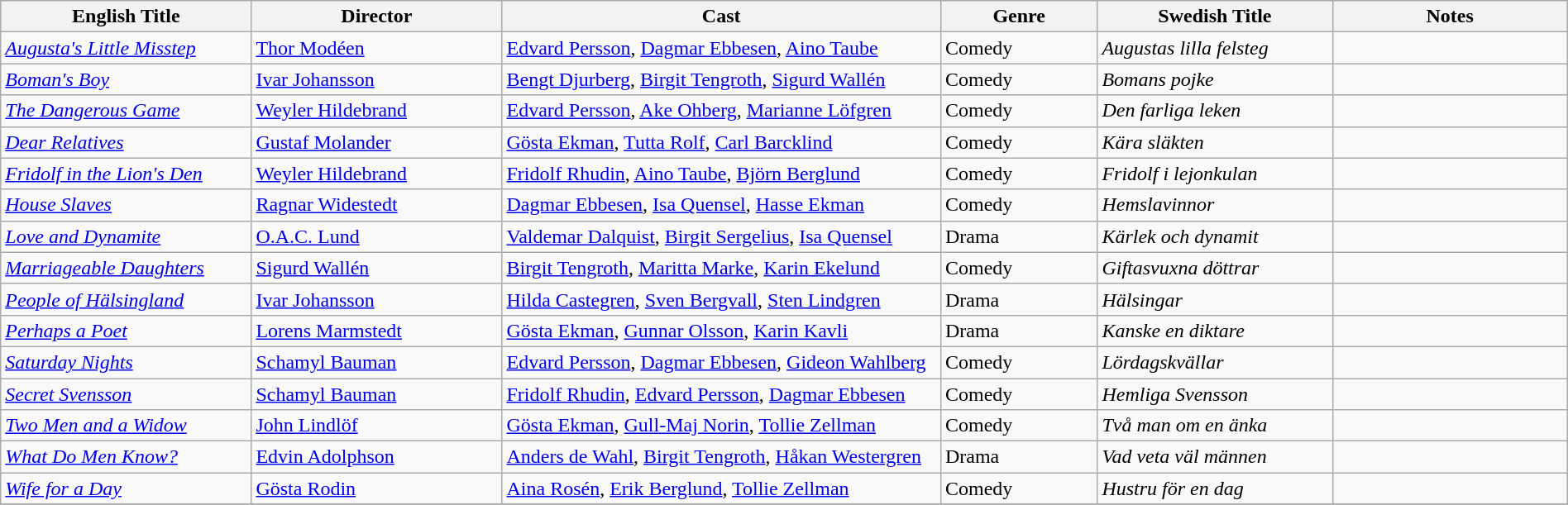<table class="wikitable" style="width:100%;">
<tr>
<th style="width:16%;">English Title</th>
<th style="width:16%;">Director</th>
<th style="width:28%;">Cast</th>
<th style="width:10%;">Genre</th>
<th style="width:15%;">Swedish Title</th>
<th style="width:15%;">Notes</th>
</tr>
<tr>
<td><em><a href='#'>Augusta's Little Misstep</a></em></td>
<td><a href='#'>Thor Modéen</a></td>
<td><a href='#'>Edvard Persson</a>, <a href='#'>Dagmar Ebbesen</a>, <a href='#'>Aino Taube</a></td>
<td>Comedy</td>
<td><em>Augustas lilla felsteg</em></td>
<td></td>
</tr>
<tr>
<td><em><a href='#'>Boman's Boy</a></em></td>
<td><a href='#'>Ivar Johansson</a></td>
<td><a href='#'>Bengt Djurberg</a>, <a href='#'>Birgit Tengroth</a>, <a href='#'>Sigurd Wallén</a></td>
<td>Comedy</td>
<td><em>Bomans pojke</em></td>
<td></td>
</tr>
<tr>
<td><em><a href='#'>The Dangerous Game</a></em></td>
<td><a href='#'>Weyler Hildebrand</a></td>
<td><a href='#'>Edvard Persson</a>, <a href='#'>Ake Ohberg</a>, <a href='#'>Marianne Löfgren</a></td>
<td>Comedy</td>
<td><em>Den farliga leken</em></td>
<td></td>
</tr>
<tr>
<td><em><a href='#'>Dear Relatives</a></em></td>
<td><a href='#'>Gustaf Molander</a></td>
<td><a href='#'>Gösta Ekman</a>, <a href='#'>Tutta Rolf</a>, <a href='#'>Carl Barcklind</a></td>
<td>Comedy</td>
<td><em>Kära släkten</em></td>
<td></td>
</tr>
<tr>
<td><em><a href='#'>Fridolf in the Lion's Den</a></em></td>
<td><a href='#'>Weyler Hildebrand</a></td>
<td><a href='#'>Fridolf Rhudin</a>, <a href='#'>Aino Taube</a>, <a href='#'>Björn Berglund</a></td>
<td>Comedy</td>
<td><em>Fridolf i lejonkulan</em></td>
<td></td>
</tr>
<tr>
<td><em><a href='#'>House Slaves</a></em></td>
<td><a href='#'>Ragnar Widestedt</a></td>
<td><a href='#'>Dagmar Ebbesen</a>, <a href='#'>Isa Quensel</a>, <a href='#'>Hasse Ekman</a></td>
<td>Comedy</td>
<td><em>Hemslavinnor</em></td>
<td></td>
</tr>
<tr>
<td><em><a href='#'>Love and Dynamite</a></em></td>
<td><a href='#'>O.A.C. Lund</a></td>
<td><a href='#'>Valdemar Dalquist</a>, <a href='#'>Birgit Sergelius</a>, <a href='#'>Isa Quensel</a></td>
<td>Drama</td>
<td><em>Kärlek och dynamit</em></td>
<td></td>
</tr>
<tr>
<td><em><a href='#'>Marriageable Daughters</a></em></td>
<td><a href='#'>Sigurd Wallén</a></td>
<td><a href='#'>Birgit Tengroth</a>, <a href='#'>Maritta Marke</a>, <a href='#'>Karin Ekelund</a></td>
<td>Comedy</td>
<td><em>Giftasvuxna döttrar</em></td>
<td></td>
</tr>
<tr>
<td><em><a href='#'>People of Hälsingland</a></em></td>
<td><a href='#'>Ivar Johansson</a></td>
<td><a href='#'>Hilda Castegren</a>, <a href='#'>Sven Bergvall</a>, <a href='#'>Sten Lindgren</a></td>
<td>Drama</td>
<td><em>Hälsingar</em></td>
<td></td>
</tr>
<tr>
<td><em><a href='#'>Perhaps a Poet</a></em></td>
<td><a href='#'>Lorens Marmstedt</a></td>
<td><a href='#'>Gösta Ekman</a>, <a href='#'>Gunnar Olsson</a>, <a href='#'>Karin Kavli</a></td>
<td>Drama</td>
<td><em>Kanske en diktare</em></td>
<td></td>
</tr>
<tr>
<td><em><a href='#'>Saturday Nights</a></em></td>
<td><a href='#'>Schamyl Bauman</a></td>
<td><a href='#'>Edvard Persson</a>, <a href='#'>Dagmar Ebbesen</a>, <a href='#'>Gideon Wahlberg</a></td>
<td>Comedy</td>
<td><em>Lördagskvällar</em></td>
<td></td>
</tr>
<tr>
<td><em><a href='#'>Secret Svensson</a></em></td>
<td><a href='#'>Schamyl Bauman</a></td>
<td><a href='#'>Fridolf Rhudin</a>, <a href='#'>Edvard Persson</a>, <a href='#'>Dagmar Ebbesen</a></td>
<td>Comedy</td>
<td><em>Hemliga Svensson</em></td>
<td></td>
</tr>
<tr>
<td><em><a href='#'>Two Men and a Widow</a></em></td>
<td><a href='#'>John Lindlöf</a></td>
<td><a href='#'>Gösta Ekman</a>, <a href='#'>Gull-Maj Norin</a>, <a href='#'>Tollie Zellman</a></td>
<td>Comedy</td>
<td><em>Två man om en änka</em></td>
<td></td>
</tr>
<tr>
<td><em><a href='#'>What Do Men Know?</a></em></td>
<td><a href='#'>Edvin Adolphson</a></td>
<td><a href='#'>Anders de Wahl</a>, <a href='#'>Birgit Tengroth</a>, <a href='#'>Håkan Westergren</a></td>
<td>Drama</td>
<td><em>Vad veta väl männen</em></td>
<td></td>
</tr>
<tr>
<td><em><a href='#'>Wife for a Day</a></em></td>
<td><a href='#'>Gösta Rodin</a></td>
<td><a href='#'>Aina Rosén</a>, <a href='#'>Erik Berglund</a>, <a href='#'>Tollie Zellman</a></td>
<td>Comedy</td>
<td><em>Hustru för en dag</em></td>
<td></td>
</tr>
<tr>
</tr>
</table>
